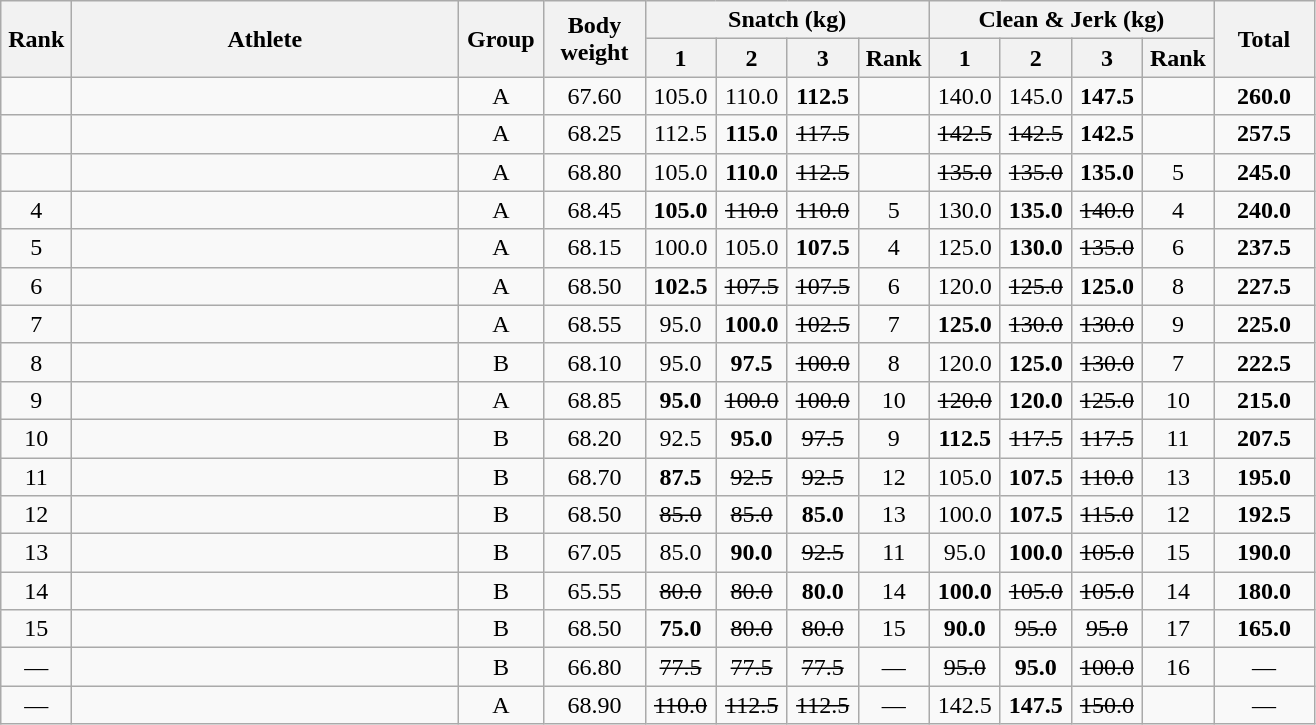<table class = "wikitable" style="text-align:center;">
<tr>
<th rowspan=2 width=40>Rank</th>
<th rowspan=2 width=250>Athlete</th>
<th rowspan=2 width=50>Group</th>
<th rowspan=2 width=60>Body weight</th>
<th colspan=4>Snatch (kg)</th>
<th colspan=4>Clean & Jerk (kg)</th>
<th rowspan=2 width=60>Total</th>
</tr>
<tr>
<th width=40>1</th>
<th width=40>2</th>
<th width=40>3</th>
<th width=40>Rank</th>
<th width=40>1</th>
<th width=40>2</th>
<th width=40>3</th>
<th width=40>Rank</th>
</tr>
<tr>
<td></td>
<td align=left></td>
<td>A</td>
<td>67.60</td>
<td>105.0</td>
<td>110.0</td>
<td><strong>112.5</strong></td>
<td></td>
<td>140.0</td>
<td>145.0</td>
<td><strong>147.5</strong></td>
<td></td>
<td><strong>260.0</strong></td>
</tr>
<tr>
<td></td>
<td align=left></td>
<td>A</td>
<td>68.25</td>
<td>112.5</td>
<td><strong>115.0</strong></td>
<td><s>117.5 </s></td>
<td></td>
<td><s>142.5 </s></td>
<td><s>142.5 </s></td>
<td><strong>142.5</strong></td>
<td></td>
<td><strong>257.5</strong></td>
</tr>
<tr>
<td></td>
<td align=left></td>
<td>A</td>
<td>68.80</td>
<td>105.0</td>
<td><strong>110.0</strong></td>
<td><s>112.5 </s></td>
<td></td>
<td><s>135.0 </s></td>
<td><s>135.0 </s></td>
<td><strong>135.0</strong></td>
<td>5</td>
<td><strong>245.0</strong></td>
</tr>
<tr>
<td>4</td>
<td align=left></td>
<td>A</td>
<td>68.45</td>
<td><strong>105.0</strong></td>
<td><s>110.0 </s></td>
<td><s>110.0 </s></td>
<td>5</td>
<td>130.0</td>
<td><strong>135.0</strong></td>
<td><s>140.0 </s></td>
<td>4</td>
<td><strong>240.0</strong></td>
</tr>
<tr>
<td>5</td>
<td align=left></td>
<td>A</td>
<td>68.15</td>
<td>100.0</td>
<td>105.0</td>
<td><strong>107.5</strong></td>
<td>4</td>
<td>125.0</td>
<td><strong>130.0</strong></td>
<td><s>135.0 </s></td>
<td>6</td>
<td><strong>237.5</strong></td>
</tr>
<tr>
<td>6</td>
<td align=left></td>
<td>A</td>
<td>68.50</td>
<td><strong>102.5</strong></td>
<td><s>107.5 </s></td>
<td><s>107.5 </s></td>
<td>6</td>
<td>120.0</td>
<td><s>125.0 </s></td>
<td><strong>125.0</strong></td>
<td>8</td>
<td><strong>227.5</strong></td>
</tr>
<tr>
<td>7</td>
<td align=left></td>
<td>A</td>
<td>68.55</td>
<td>95.0</td>
<td><strong>100.0</strong></td>
<td><s>102.5 </s></td>
<td>7</td>
<td><strong>125.0</strong></td>
<td><s>130.0 </s></td>
<td><s>130.0 </s></td>
<td>9</td>
<td><strong>225.0</strong></td>
</tr>
<tr>
<td>8</td>
<td align=left></td>
<td>B</td>
<td>68.10</td>
<td>95.0</td>
<td><strong>97.5</strong></td>
<td><s>100.0 </s></td>
<td>8</td>
<td>120.0</td>
<td><strong>125.0</strong></td>
<td><s>130.0 </s></td>
<td>7</td>
<td><strong>222.5</strong></td>
</tr>
<tr>
<td>9</td>
<td align=left></td>
<td>A</td>
<td>68.85</td>
<td><strong>95.0</strong></td>
<td><s>100.0 </s></td>
<td><s>100.0 </s></td>
<td>10</td>
<td><s>120.0 </s></td>
<td><strong>120.0</strong></td>
<td><s>125.0 </s></td>
<td>10</td>
<td><strong>215.0</strong></td>
</tr>
<tr>
<td>10</td>
<td align=left></td>
<td>B</td>
<td>68.20</td>
<td>92.5</td>
<td><strong>95.0</strong></td>
<td><s>97.5 </s></td>
<td>9</td>
<td><strong>112.5</strong></td>
<td><s>117.5 </s></td>
<td><s>117.5 </s></td>
<td>11</td>
<td><strong>207.5</strong></td>
</tr>
<tr>
<td>11</td>
<td align=left></td>
<td>B</td>
<td>68.70</td>
<td><strong>87.5</strong></td>
<td><s>92.5 </s></td>
<td><s>92.5 </s></td>
<td>12</td>
<td>105.0</td>
<td><strong>107.5</strong></td>
<td><s>110.0 </s></td>
<td>13</td>
<td><strong>195.0</strong></td>
</tr>
<tr>
<td>12</td>
<td align=left></td>
<td>B</td>
<td>68.50</td>
<td><s>85.0 </s></td>
<td><s>85.0 </s></td>
<td><strong>85.0</strong></td>
<td>13</td>
<td>100.0</td>
<td><strong>107.5</strong></td>
<td><s>115.0 </s></td>
<td>12</td>
<td><strong>192.5</strong></td>
</tr>
<tr>
<td>13</td>
<td align=left></td>
<td>B</td>
<td>67.05</td>
<td>85.0</td>
<td><strong>90.0</strong></td>
<td><s>92.5 </s></td>
<td>11</td>
<td>95.0</td>
<td><strong>100.0</strong></td>
<td><s>105.0 </s></td>
<td>15</td>
<td><strong>190.0</strong></td>
</tr>
<tr>
<td>14</td>
<td align=left></td>
<td>B</td>
<td>65.55</td>
<td><s>80.0 </s></td>
<td><s>80.0 </s></td>
<td><strong>80.0</strong></td>
<td>14</td>
<td><strong>100.0</strong></td>
<td><s>105.0 </s></td>
<td><s>105.0 </s></td>
<td>14</td>
<td><strong>180.0</strong></td>
</tr>
<tr>
<td>15</td>
<td align=left></td>
<td>B</td>
<td>68.50</td>
<td><strong>75.0</strong></td>
<td><s>80.0 </s></td>
<td><s>80.0 </s></td>
<td>15</td>
<td><strong>90.0</strong></td>
<td><s>95.0 </s></td>
<td><s>95.0 </s></td>
<td>17</td>
<td><strong>165.0</strong></td>
</tr>
<tr>
<td>—</td>
<td align=left></td>
<td>B</td>
<td>66.80</td>
<td><s>77.5 </s></td>
<td><s>77.5 </s></td>
<td><s>77.5 </s></td>
<td>—</td>
<td><s>95.0 </s></td>
<td><strong>95.0</strong></td>
<td><s>100.0 </s></td>
<td>16</td>
<td>—</td>
</tr>
<tr>
<td>—</td>
<td align=left></td>
<td>A</td>
<td>68.90</td>
<td><s>110.0 </s></td>
<td><s>112.5 </s></td>
<td><s>112.5 </s></td>
<td>—</td>
<td>142.5</td>
<td><strong>147.5</strong></td>
<td><s>150.0 </s></td>
<td></td>
<td>—</td>
</tr>
</table>
